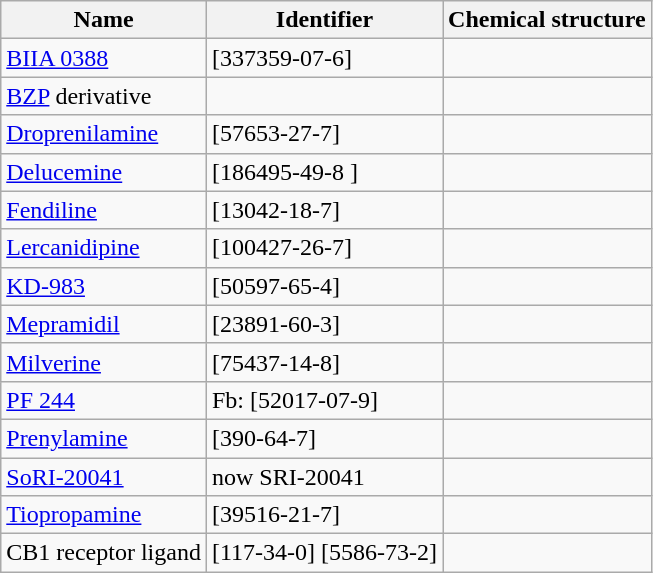<table class="wikitable">
<tr>
<th>Name</th>
<th>Identifier</th>
<th>Chemical structure</th>
</tr>
<tr>
<td><a href='#'>BIIA 0388</a></td>
<td> [337359-07-6]</td>
<td></td>
</tr>
<tr>
<td><a href='#'>BZP</a> derivative</td>
<td></td>
<td></td>
</tr>
<tr>
<td><a href='#'>Droprenilamine</a></td>
<td>[57653-27-7]</td>
<td></td>
</tr>
<tr>
<td><a href='#'>Delucemine</a></td>
<td>[186495-49-8 ]</td>
<td></td>
</tr>
<tr>
<td><a href='#'>Fendiline</a></td>
<td>[13042-18-7]</td>
<td></td>
</tr>
<tr>
<td><a href='#'>Lercanidipine</a></td>
<td>[100427-26-7]</td>
<td></td>
</tr>
<tr>
<td><a href='#'>KD-983</a></td>
<td>[50597-65-4]</td>
<td></td>
</tr>
<tr>
<td><a href='#'>Mepramidil</a></td>
<td>[23891-60-3]</td>
<td></td>
</tr>
<tr>
<td><a href='#'>Milverine</a></td>
<td>[75437-14-8]</td>
<td></td>
</tr>
<tr>
<td><a href='#'>PF 244</a></td>
<td>Fb: [52017-07-9]</td>
<td></td>
</tr>
<tr>
<td><a href='#'>Prenylamine</a></td>
<td>[390-64-7]</td>
<td></td>
</tr>
<tr>
<td><a href='#'>SoRI-20041</a></td>
<td>now SRI-20041</td>
<td></td>
</tr>
<tr>
<td><a href='#'>Tiopropamine</a></td>
<td>[39516-21-7]</td>
<td></td>
</tr>
<tr>
<td>CB1 receptor ligand</td>
<td>[117-34-0] [5586-73-2]</td>
<td></td>
</tr>
</table>
